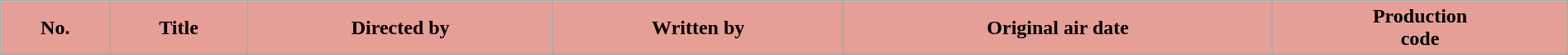<table class="wikitable plainrowheaders" style="width:100%;">
<tr>
<th style="background:#E59F97">No.</th>
<th style="background:#E59F97">Title</th>
<th style="background:#E59F97">Directed by</th>
<th style="background:#E59F97">Written by</th>
<th style="background:#E59F97">Original air date</th>
<th style="background:#E59F97">Production<br>code<br>

 
















</th>
</tr>
</table>
